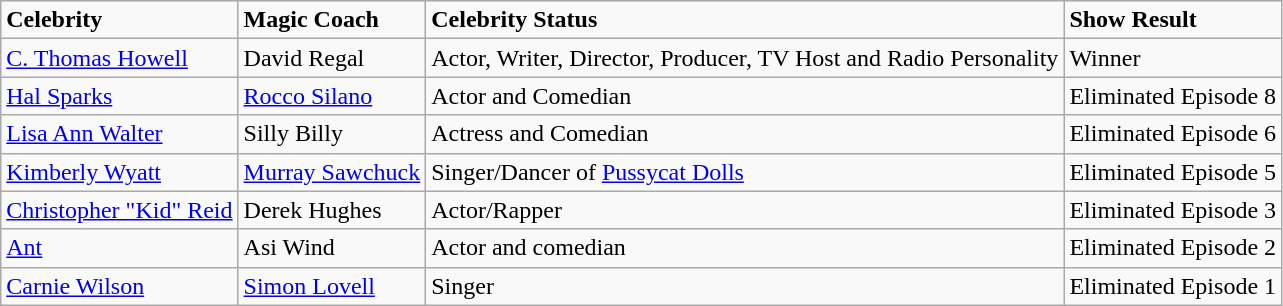<table class="wikitable">
<tr>
<td><strong>Celebrity</strong></td>
<td><strong>Magic Coach</strong></td>
<td><strong>Celebrity Status</strong></td>
<td><strong>Show Result</strong></td>
</tr>
<tr>
<td><a href='#'>C. Thomas Howell</a></td>
<td>David Regal</td>
<td>Actor, Writer, Director, Producer, TV Host and Radio Personality</td>
<td>Winner</td>
</tr>
<tr>
<td><a href='#'>Hal Sparks</a></td>
<td><a href='#'>Rocco Silano</a></td>
<td>Actor and Comedian</td>
<td>Eliminated Episode 8</td>
</tr>
<tr>
<td><a href='#'>Lisa Ann Walter</a></td>
<td>Silly Billy</td>
<td>Actress and Comedian</td>
<td>Eliminated Episode 6</td>
</tr>
<tr>
<td><a href='#'>Kimberly Wyatt</a></td>
<td><a href='#'>Murray Sawchuck</a></td>
<td>Singer/Dancer of <a href='#'>Pussycat Dolls</a></td>
<td>Eliminated Episode 5</td>
</tr>
<tr>
<td><a href='#'>Christopher "Kid" Reid</a></td>
<td>Derek Hughes</td>
<td>Actor/Rapper</td>
<td>Eliminated Episode 3</td>
</tr>
<tr>
<td><a href='#'>Ant</a></td>
<td>Asi Wind</td>
<td>Actor and comedian</td>
<td>Eliminated Episode 2</td>
</tr>
<tr>
<td><a href='#'>Carnie Wilson</a></td>
<td><a href='#'>Simon Lovell</a></td>
<td>Singer</td>
<td>Eliminated Episode 1</td>
</tr>
</table>
